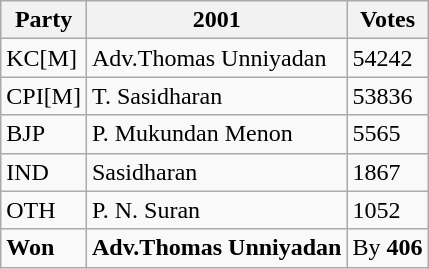<table class="wikitable ">
<tr>
<th scope="col" class="unsortable">Party</th>
<th scope="col" class="unsortable">2001</th>
<th scope="col" class="unsortable">Votes</th>
</tr>
<tr>
<td>KC[M]</td>
<td>Adv.Thomas Unniyadan</td>
<td>54242</td>
</tr>
<tr>
<td>CPI[M]</td>
<td>T. Sasidharan</td>
<td>53836</td>
</tr>
<tr>
<td>BJP</td>
<td>P. Mukundan Menon</td>
<td>5565</td>
</tr>
<tr>
<td>IND</td>
<td>Sasidharan</td>
<td>1867</td>
</tr>
<tr>
<td>OTH</td>
<td>P. N. Suran</td>
<td>1052</td>
</tr>
<tr>
<td><strong>Won</strong></td>
<td><strong>Adv.Thomas Unniyadan</strong></td>
<td>By <strong>406</strong></td>
</tr>
</table>
